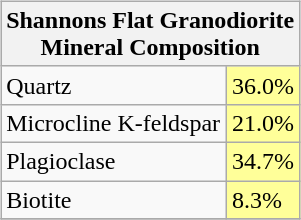<table style="float:right" align="top">
<tr>
<td><br><table class="wikitable">
<tr>
<th colspan = 2>Shannons Flat Granodiorite<br>Mineral Composition</th>
</tr>
<tr>
<td>Quartz</td>
<td bgcolor="FFFF99">36.0%</td>
</tr>
<tr>
<td>Microcline K-feldspar</td>
<td bgcolor="FFFF99">21.0%</td>
</tr>
<tr>
<td>Plagioclase</td>
<td bgcolor="FFFF99">34.7%</td>
</tr>
<tr>
<td>Biotite</td>
<td bgcolor="FFFF99">8.3%</td>
</tr>
<tr>
</tr>
</table>
</td>
</tr>
</table>
